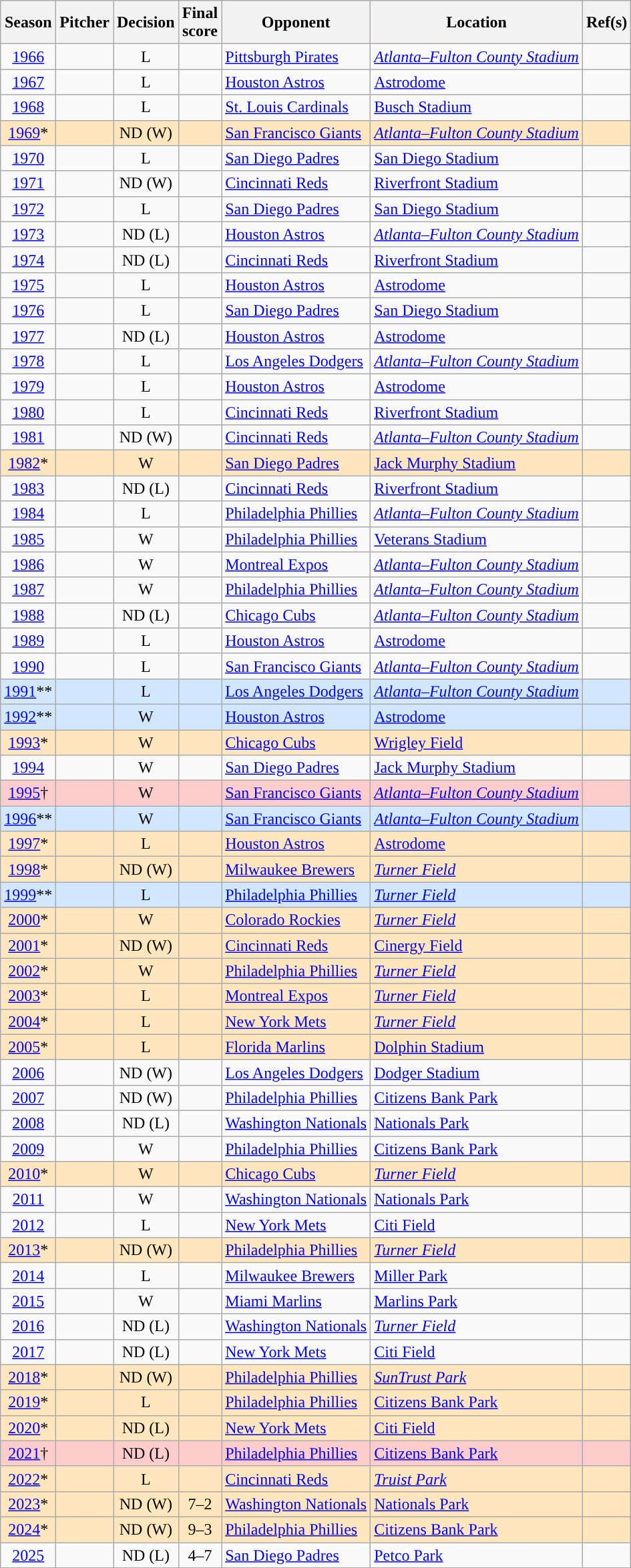<table class="wikitable sortable plainrowheaders">
<tr>
<th scope="col">Season</th>
<th scope="col">Pitcher</th>
<th scope="col">Decision</th>
<th scope="col">Final<br>score</th>
<th scope="col">Opponent</th>
<th scope="col">Location</th>
<th class="unsortable">Ref(s)</th>
</tr>
<tr>
<td align="center"><a href='#'>1966</a></td>
<td></td>
<td align="center">L</td>
<td align="center"></td>
<td><a href='#'>Pittsburgh Pirates</a></td>
<td><em><a href='#'>Atlanta–Fulton County Stadium</a></em></td>
<td align="center"></td>
</tr>
<tr>
<td align="center"><a href='#'>1967</a></td>
<td></td>
<td align="center">L</td>
<td align="center"></td>
<td><a href='#'>Houston Astros</a></td>
<td><a href='#'>Astrodome</a></td>
<td align="center"></td>
</tr>
<tr>
<td align="center"><a href='#'>1968</a></td>
<td></td>
<td align="center">L</td>
<td align="center"></td>
<td><a href='#'>St. Louis Cardinals</a></td>
<td><a href='#'>Busch Stadium</a></td>
<td align="center"></td>
</tr>
<tr>
<td style="background-color: #FFE6BD" align="center"><a href='#'>1969</a>*</td>
<td style="background-color: #FFE6BD"> </td>
<td style="background-color: #FFE6BD" align="center">ND (W)</td>
<td style="background-color: #FFE6BD" align="center"></td>
<td style="background-color: #FFE6BD"><a href='#'>San Francisco Giants</a></td>
<td style="background-color: #FFE6BD"><em><a href='#'>Atlanta–Fulton County Stadium</a></em></td>
<td style="background-color: #FFE6BD" align="center"></td>
</tr>
<tr>
<td align="center"><a href='#'>1970</a></td>
<td></td>
<td align="center">L</td>
<td align="center"></td>
<td><a href='#'>San Diego Padres</a></td>
<td><a href='#'>San Diego Stadium</a></td>
<td align="center"></td>
</tr>
<tr>
<td align="center"><a href='#'>1971</a></td>
<td> </td>
<td align="center">ND (W)</td>
<td align="center"></td>
<td><a href='#'>Cincinnati Reds</a></td>
<td><a href='#'>Riverfront Stadium</a></td>
<td align="center"></td>
</tr>
<tr>
<td align="center"><a href='#'>1972</a></td>
<td> </td>
<td align="center">L</td>
<td align="center"></td>
<td><a href='#'>San Diego Padres</a></td>
<td><a href='#'>San Diego Stadium</a></td>
<td align="center"></td>
</tr>
<tr>
<td align="center"><a href='#'>1973</a></td>
<td></td>
<td align="center">ND (L)</td>
<td align="center"></td>
<td><a href='#'>Houston Astros</a></td>
<td><em><a href='#'>Atlanta–Fulton County Stadium</a></em></td>
<td align="center"></td>
</tr>
<tr>
<td align="center"><a href='#'>1974</a></td>
<td></td>
<td align="center">ND (L)</td>
<td align="center"></td>
<td><a href='#'>Cincinnati Reds</a></td>
<td><a href='#'>Riverfront Stadium</a></td>
<td align="center"></td>
</tr>
<tr>
<td align="center"><a href='#'>1975</a></td>
<td> </td>
<td align="center">L</td>
<td align="center"></td>
<td><a href='#'>Houston Astros</a></td>
<td><a href='#'>Astrodome</a></td>
<td align="center"></td>
</tr>
<tr>
<td align="center"><a href='#'>1976</a></td>
<td> </td>
<td align="center">L</td>
<td align="center"></td>
<td><a href='#'>San Diego Padres</a></td>
<td><a href='#'>San Diego Stadium</a></td>
<td align="center"></td>
</tr>
<tr>
<td align="center"><a href='#'>1977</a></td>
<td></td>
<td align="center">ND (L)</td>
<td align="center"></td>
<td><a href='#'>Houston Astros</a></td>
<td><a href='#'>Astrodome</a></td>
<td align="center"></td>
</tr>
<tr>
<td align="center"><a href='#'>1978</a></td>
<td> </td>
<td align="center">L</td>
<td align="center"></td>
<td><a href='#'>Los Angeles Dodgers</a></td>
<td><em><a href='#'>Atlanta–Fulton County Stadium</a></em></td>
<td align="center"></td>
</tr>
<tr>
<td align="center"><a href='#'>1979</a></td>
<td> </td>
<td align="center">L</td>
<td align="center"></td>
<td><a href='#'>Houston Astros</a></td>
<td><a href='#'>Astrodome</a></td>
<td align="center"></td>
</tr>
<tr>
<td align="center"><a href='#'>1980</a></td>
<td> </td>
<td align="center">L</td>
<td align="center"></td>
<td><a href='#'>Cincinnati Reds</a></td>
<td><a href='#'>Riverfront Stadium</a></td>
<td align="center"></td>
</tr>
<tr>
<td align="center"><a href='#'>1981</a></td>
<td></td>
<td align="center">ND (W)</td>
<td align="center"></td>
<td><a href='#'>Cincinnati Reds</a></td>
<td><em><a href='#'>Atlanta–Fulton County Stadium</a></em></td>
<td align="center"></td>
</tr>
<tr>
<td style="background-color: #FFE6BD" align="center"><a href='#'>1982</a>*</td>
<td style="background-color: #FFE6BD"></td>
<td style="background-color: #FFE6BD" align="center">W</td>
<td style="background-color: #FFE6BD" align="center"></td>
<td style="background-color: #FFE6BD"><a href='#'>San Diego Padres</a></td>
<td style="background-color: #FFE6BD"><a href='#'>Jack Murphy Stadium</a></td>
<td style="background-color: #FFE6BD" align="center"></td>
</tr>
<tr>
<td align="center"><a href='#'>1983</a></td>
<td> </td>
<td align="center">ND (L)</td>
<td align="center"></td>
<td><a href='#'>Cincinnati Reds</a></td>
<td><a href='#'>Riverfront Stadium</a></td>
<td align="center"></td>
</tr>
<tr>
<td align="center"><a href='#'>1984</a></td>
<td></td>
<td align="center">L</td>
<td align="center"></td>
<td><a href='#'>Philadelphia Phillies</a></td>
<td><em><a href='#'>Atlanta–Fulton County Stadium</a></em></td>
<td align="center"></td>
</tr>
<tr>
<td align="center"><a href='#'>1985</a></td>
<td> </td>
<td align="center">W</td>
<td align="center"></td>
<td><a href='#'>Philadelphia Phillies</a></td>
<td><a href='#'>Veterans Stadium</a></td>
<td align="center"></td>
</tr>
<tr>
<td align="center"><a href='#'>1986</a></td>
<td> </td>
<td align="center">W</td>
<td align="center"></td>
<td><a href='#'>Montreal Expos</a></td>
<td><em><a href='#'>Atlanta–Fulton County Stadium</a></em></td>
<td align="center"></td>
</tr>
<tr>
<td align="center"><a href='#'>1987</a></td>
<td> </td>
<td align="center">W</td>
<td align="center"></td>
<td><a href='#'>Philadelphia Phillies</a></td>
<td><em><a href='#'>Atlanta–Fulton County Stadium</a></em></td>
<td align="center"></td>
</tr>
<tr>
<td align="center"><a href='#'>1988</a></td>
<td> </td>
<td align="center">ND (L)</td>
<td align="center"></td>
<td><a href='#'>Chicago Cubs</a></td>
<td><em><a href='#'>Atlanta–Fulton County Stadium</a></em></td>
<td align="center"></td>
</tr>
<tr>
<td align="center"><a href='#'>1989</a></td>
<td></td>
<td align="center">L</td>
<td align="center"></td>
<td><a href='#'>Houston Astros</a></td>
<td><a href='#'>Astrodome</a></td>
<td align="center"></td>
</tr>
<tr>
<td align="center"><a href='#'>1990</a></td>
<td></td>
<td align="center">L</td>
<td align="center"></td>
<td><a href='#'>San Francisco Giants</a></td>
<td><em><a href='#'>Atlanta–Fulton County Stadium</a></em></td>
<td align="center"></td>
</tr>
<tr>
<td style="background-color: #D0E7FF" align="center"><a href='#'>1991</a>**</td>
<td style="background-color: #D0E7FF"></td>
<td style="background-color: #D0E7FF" align="center">L</td>
<td style="background-color: #D0E7FF" align="center"></td>
<td style="background-color: #D0E7FF"><a href='#'>Los Angeles Dodgers</a></td>
<td style="background-color: #D0E7FF"><em><a href='#'>Atlanta–Fulton County Stadium</a></em></td>
<td style="background-color: #D0E7FF" align="center"></td>
</tr>
<tr>
<td style="background-color: #D0E7FF" align="center"><a href='#'>1992</a>**</td>
<td style="background-color: #D0E7FF"> </td>
<td style="background-color: #D0E7FF" align="center">W</td>
<td style="background-color: #D0E7FF" align="center"></td>
<td style="background-color: #D0E7FF"><a href='#'>Houston Astros</a></td>
<td style="background-color: #D0E7FF"><a href='#'>Astrodome</a></td>
<td style="background-color: #D0E7FF" align="center"></td>
</tr>
<tr>
<td style="background-color: #FFE6BD" align="center"><a href='#'>1993</a>*</td>
<td style="background-color: #FFE6BD"></td>
<td style="background-color: #FFE6BD" align="center">W</td>
<td style="background-color: #FFE6BD" align="center"></td>
<td style="background-color: #FFE6BD"><a href='#'>Chicago Cubs</a></td>
<td style="background-color: #FFE6BD"><a href='#'>Wrigley Field</a></td>
<td style="background-color: #FFE6BD" align="center"></td>
</tr>
<tr>
<td align="center"><a href='#'>1994</a></td>
<td> </td>
<td align="center">W</td>
<td align="center"></td>
<td><a href='#'>San Diego Padres</a></td>
<td><a href='#'>Jack Murphy Stadium</a></td>
<td align="center"></td>
</tr>
<tr>
<td style="background-color: #FFCCCC" align="center"><a href='#'>1995</a>†</td>
<td style="background-color: #FFCCCC"> </td>
<td style="background-color: #FFCCCC" align="center">W</td>
<td style="background-color: #FFCCCC" align="center"></td>
<td style="background-color: #FFCCCC"><a href='#'>San Francisco Giants</a></td>
<td style="background-color: #FFCCCC"><em><a href='#'>Atlanta–Fulton County Stadium</a></em></td>
<td style="background-color: #FFCCCC" align="center"></td>
</tr>
<tr>
<td style="background-color: #D0E7FF" align="center"><a href='#'>1996</a>**</td>
<td style="background-color: #D0E7FF"> </td>
<td style="background-color: #D0E7FF" align="center">W</td>
<td style="background-color: #D0E7FF" align="center"></td>
<td style="background-color: #D0E7FF"><a href='#'>San Francisco Giants</a></td>
<td style="background-color: #D0E7FF"><em><a href='#'>Atlanta–Fulton County Stadium</a></em></td>
<td style="background-color: #D0E7FF" align="center"></td>
</tr>
<tr>
<td style="background-color: #FFE6BD" align="center"><a href='#'>1997</a>*</td>
<td style="background-color: #FFE6BD"> </td>
<td style="background-color: #FFE6BD" align="center">L</td>
<td style="background-color: #FFE6BD" align="center"></td>
<td style="background-color: #FFE6BD"><a href='#'>Houston Astros</a></td>
<td style="background-color: #FFE6BD"><a href='#'>Astrodome</a></td>
<td style="background-color: #FFE6BD" align="center"></td>
</tr>
<tr>
<td style="background-color: #FFE6BD" align="center"><a href='#'>1998</a>*</td>
<td style="background-color: #FFE6BD"> </td>
<td style="background-color: #FFE6BD" align="center">ND (W)</td>
<td style="background-color: #FFE6BD" align="center"></td>
<td style="background-color: #FFE6BD"><a href='#'>Milwaukee Brewers</a></td>
<td style="background-color: #FFE6BD"><em><a href='#'>Turner Field</a></em></td>
<td style="background-color: #FFE6BD" align="center"></td>
</tr>
<tr>
<td style="background-color: #D0E7FF" align="center"><a href='#'>1999</a>**</td>
<td style="background-color: #D0E7FF"> </td>
<td style="background-color: #D0E7FF" align="center">L</td>
<td style="background-color: #D0E7FF" align="center"></td>
<td style="background-color: #D0E7FF"><a href='#'>Philadelphia Phillies</a></td>
<td style="background-color: #D0E7FF"><em><a href='#'>Turner Field</a></em></td>
<td style="background-color: #D0E7FF" align="center"></td>
</tr>
<tr>
<td style="background-color: #FFE6BD" align="center"><a href='#'>2000</a>*</td>
<td style="background-color: #FFE6BD"> </td>
<td style="background-color: #FFE6BD" align="center">W</td>
<td style="background-color: #FFE6BD" align="center"></td>
<td style="background-color: #FFE6BD"><a href='#'>Colorado Rockies</a></td>
<td style="background-color: #FFE6BD"><em><a href='#'>Turner Field</a></em></td>
<td style="background-color: #FFE6BD" align="center"></td>
</tr>
<tr>
<td style="background-color: #FFE6BD" align="center"><a href='#'>2001</a>*</td>
<td style="background-color: #FFE6BD"></td>
<td style="background-color: #FFE6BD" align="center">ND (W)</td>
<td style="background-color: #FFE6BD" align="center"></td>
<td style="background-color: #FFE6BD"><a href='#'>Cincinnati Reds</a></td>
<td style="background-color: #FFE6BD"><a href='#'>Cinergy Field</a></td>
<td style="background-color: #FFE6BD" align="center"></td>
</tr>
<tr>
<td style="background-color: #FFE6BD" align="center"><a href='#'>2002</a>*</td>
<td style="background-color: #FFE6BD"> </td>
<td style="background-color: #FFE6BD" align="center">W</td>
<td style="background-color: #FFE6BD" align="center"></td>
<td style="background-color: #FFE6BD"><a href='#'>Philadelphia Phillies</a></td>
<td style="background-color: #FFE6BD"><em><a href='#'>Turner Field</a></em></td>
<td style="background-color: #FFE6BD" align="center"></td>
</tr>
<tr>
<td style="background-color: #FFE6BD" align="center"><a href='#'>2003</a>*</td>
<td style="background-color: #FFE6BD"> </td>
<td style="background-color: #FFE6BD" align="center">L</td>
<td style="background-color: #FFE6BD" align="center"></td>
<td style="background-color: #FFE6BD"><a href='#'>Montreal Expos</a></td>
<td style="background-color: #FFE6BD"><em><a href='#'>Turner Field</a></em></td>
<td style="background-color: #FFE6BD" align="center"></td>
</tr>
<tr>
<td style="background-color: #FFE6BD" align="center"><a href='#'>2004</a>*</td>
<td style="background-color: #FFE6BD"></td>
<td style="background-color: #FFE6BD" align="center">L</td>
<td style="background-color: #FFE6BD" align="center"></td>
<td style="background-color: #FFE6BD"><a href='#'>New York Mets</a></td>
<td style="background-color: #FFE6BD"><em><a href='#'>Turner Field</a></em></td>
<td style="background-color: #FFE6BD" align="center"></td>
</tr>
<tr>
<td style="background-color: #FFE6BD" align="center"><a href='#'>2005</a>*</td>
<td style="background-color: #FFE6BD"> </td>
<td style="background-color: #FFE6BD" align="center">L</td>
<td style="background-color: #FFE6BD" align="center"></td>
<td style="background-color: #FFE6BD"><a href='#'>Florida Marlins</a></td>
<td style="background-color: #FFE6BD"><a href='#'>Dolphin Stadium</a></td>
<td style="background-color: #FFE6BD" align="center"></td>
</tr>
<tr>
<td align="center"><a href='#'>2006</a></td>
<td></td>
<td align="center">ND (W)</td>
<td align="center"></td>
<td><a href='#'>Los Angeles Dodgers</a></td>
<td><a href='#'>Dodger Stadium</a></td>
<td align="center"></td>
</tr>
<tr>
<td align="center"><a href='#'>2007</a></td>
<td> </td>
<td align="center">ND (W)</td>
<td align="center"></td>
<td><a href='#'>Philadelphia Phillies</a></td>
<td><a href='#'>Citizens Bank Park</a></td>
<td align="center"></td>
</tr>
<tr>
<td align="center"><a href='#'>2008</a></td>
<td> </td>
<td align="center">ND (L)</td>
<td align="center"></td>
<td><a href='#'>Washington Nationals</a></td>
<td><a href='#'>Nationals Park</a></td>
<td align="center"></td>
</tr>
<tr>
<td align="center"><a href='#'>2009</a></td>
<td></td>
<td align="center">W</td>
<td align="center"></td>
<td><a href='#'>Philadelphia Phillies</a></td>
<td><a href='#'>Citizens Bank Park</a></td>
<td align="center"></td>
</tr>
<tr>
<td style="background-color: #FFE6BD" align=center><a href='#'>2010</a>*</td>
<td style="background-color: #FFE6BD"> </td>
<td style="background-color: #FFE6BD" align=center>W</td>
<td style="background-color: #FFE6BD" align=center></td>
<td style="background-color: #FFE6BD"><a href='#'>Chicago Cubs</a></td>
<td style="background-color: #FFE6BD"><em><a href='#'>Turner Field</a></em></td>
<td style="background-color: #FFE6BD" align="center"></td>
</tr>
<tr>
<td align=center><a href='#'>2011</a></td>
<td> </td>
<td align=center>W</td>
<td align=center></td>
<td><a href='#'>Washington Nationals</a></td>
<td><a href='#'>Nationals Park</a></td>
<td align="center"></td>
</tr>
<tr>
<td align=center><a href='#'>2012</a></td>
<td></td>
<td align=center>L</td>
<td align=center></td>
<td><a href='#'>New York Mets</a></td>
<td><a href='#'>Citi Field</a></td>
<td align="center"></td>
</tr>
<tr>
<td style="background-color: #FFE6BD" align=center><a href='#'>2013</a>*</td>
<td style="background-color: #FFE6BD"> </td>
<td style="background-color: #FFE6BD" align=center>ND (W)</td>
<td style="background-color: #FFE6BD" align=center></td>
<td style="background-color: #FFE6BD"><a href='#'>Philadelphia Phillies</a></td>
<td style="background-color: #FFE6BD"><em><a href='#'>Turner Field</a></em></td>
<td style="background-color: #FFE6BD" align="center"></td>
</tr>
<tr>
<td align=center><a href='#'>2014</a></td>
<td></td>
<td align=center>L</td>
<td align=center></td>
<td><a href='#'>Milwaukee Brewers</a></td>
<td><a href='#'>Miller Park</a></td>
<td align="center"></td>
</tr>
<tr>
<td align=center><a href='#'>2015</a></td>
<td> </td>
<td align=center>W</td>
<td align=center></td>
<td><a href='#'>Miami Marlins</a></td>
<td><a href='#'>Marlins Park</a></td>
<td align="center"></td>
</tr>
<tr>
<td align=center><a href='#'>2016</a></td>
<td> </td>
<td align=center>ND (L)</td>
<td align=center></td>
<td><a href='#'>Washington Nationals</a></td>
<td><em><a href='#'>Turner Field</a></em></td>
<td align="center"></td>
</tr>
<tr>
<td align=center><a href='#'>2017</a></td>
<td> </td>
<td align=center>ND (L)</td>
<td align=center></td>
<td><a href='#'>New York Mets</a></td>
<td><a href='#'>Citi Field</a></td>
<td align="center"></td>
</tr>
<tr>
<td style="background-color: #FFE6BD" align=center><a href='#'>2018</a>*</td>
<td style="background-color: #FFE6BD"> </td>
<td style="background-color: #FFE6BD" align=center>ND (W)</td>
<td style="background-color: #FFE6BD" align=center></td>
<td style="background-color: #FFE6BD"><a href='#'>Philadelphia Phillies</a></td>
<td style="background-color: #FFE6BD"><em><a href='#'>SunTrust Park</a></em></td>
<td style="background-color: #FFE6BD" align="center"></td>
</tr>
<tr>
<td style="background-color: #FFE6BD" align=center><a href='#'>2019</a>*</td>
<td style="background-color: #FFE6BD"> </td>
<td style="background-color: #FFE6BD" align=center>L</td>
<td style="background-color: #FFE6BD" align=center></td>
<td style="background-color: #FFE6BD"><a href='#'>Philadelphia Phillies</a></td>
<td style="background-color: #FFE6BD"><a href='#'>Citizens Bank Park</a></td>
<td style="background-color: #FFE6BD" align="center"></td>
</tr>
<tr>
<td style="background-color: #FFE6BD" align=center><a href='#'>2020</a>*</td>
<td style="background-color: #FFE6BD"></td>
<td style="background-color: #FFE6BD" align=center>ND (L)</td>
<td style="background-color: #FFE6BD" align=center></td>
<td style="background-color: #FFE6BD"><a href='#'>New York Mets</a></td>
<td style="background-color: #FFE6BD"><a href='#'>Citi Field</a></td>
<td style="background-color: #FFE6BD" align="center"></td>
</tr>
<tr>
<td style="background-color: #FFCCCC" align=center><a href='#'>2021</a>†</td>
<td style="background-color: #FFCCCC"></td>
<td style="background-color: #FFCCCC" align=center>ND (L)</td>
<td style="background-color: #FFCCCC" align=center></td>
<td style="background-color: #FFCCCC"><a href='#'>Philadelphia Phillies</a></td>
<td style="background-color: #FFCCCC"><a href='#'>Citizens Bank Park</a></td>
<td style="background-color: #FFCCCC" align="center"></td>
</tr>
<tr>
<td style="background-color: #FFE6BD" align=center><a href='#'>2022</a>*</td>
<td style="background-color: #FFE6BD"> </td>
<td style="background-color: #FFE6BD" align=center>L</td>
<td style="background-color: #FFE6BD" align=center></td>
<td style="background-color: #FFE6BD"><a href='#'>Cincinnati Reds</a></td>
<td style="background-color: #FFE6BD"><em><a href='#'>Truist Park</a></em></td>
<td style="background-color: #FFE6BD" align="center"></td>
</tr>
<tr>
<td style="background-color: #FFE6BD" align=center><a href='#'>2023</a>*</td>
<td style="background-color: #FFE6BD"> </td>
<td style="background-color: #FFE6BD" align=center>ND (W)</td>
<td style="background-color: #FFE6BD" align=center>7–2</td>
<td style="background-color: #FFE6BD"><a href='#'>Washington Nationals</a></td>
<td style="background-color: #FFE6BD"><a href='#'>Nationals Park</a></td>
<td style="background-color: #FFE6BD" align="center"></td>
</tr>
<tr style="background-color: #FFE6BD">
<td align=center><a href='#'>2024</a>*</td>
<td></td>
<td align=center>ND (W)</td>
<td align=center>9–3</td>
<td><a href='#'>Philadelphia Phillies</a></td>
<td><a href='#'>Citizens Bank Park</a></td>
<td align="center"></td>
</tr>
<tr>
<td align=center><a href='#'>2025</a></td>
<td></td>
<td align=center>ND (L)</td>
<td align=center>4–7</td>
<td><a href='#'>San Diego Padres</a></td>
<td><a href='#'>Petco Park</a></td>
<td align="center"></td>
</tr>
<tr>
</tr>
</table>
